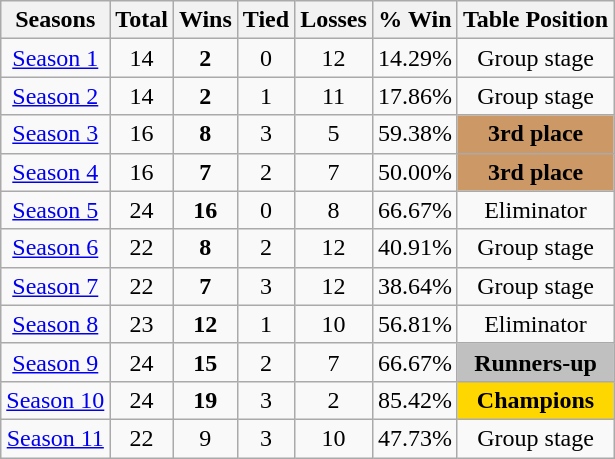<table class="wikitable sortable" style="text-align: center; font-size: 100%" align="center" width:"80%">
<tr>
<th>Seasons</th>
<th>Total</th>
<th>Wins</th>
<th>Tied</th>
<th>Losses</th>
<th>% Win</th>
<th>Table Position</th>
</tr>
<tr>
<td><a href='#'>Season 1</a></td>
<td>14</td>
<td><strong>2</strong></td>
<td>0</td>
<td>12</td>
<td>14.29%</td>
<td>Group stage</td>
</tr>
<tr>
<td><a href='#'>Season 2</a></td>
<td>14</td>
<td><strong>2</strong></td>
<td>1</td>
<td>11</td>
<td>17.86%</td>
<td>Group stage</td>
</tr>
<tr>
<td><a href='#'>Season 3</a></td>
<td>16</td>
<td><strong>8</strong></td>
<td>3</td>
<td>5</td>
<td>59.38%</td>
<td style="background: #cc9966"><strong>3rd place</strong></td>
</tr>
<tr>
<td><a href='#'>Season 4</a></td>
<td>16</td>
<td><strong>7</strong></td>
<td>2</td>
<td>7</td>
<td>50.00%</td>
<td style="background: #cc9966"><strong>3rd place</strong></td>
</tr>
<tr>
<td><a href='#'>Season 5</a></td>
<td>24</td>
<td><strong>16</strong></td>
<td>0</td>
<td>8</td>
<td>66.67%</td>
<td>Eliminator</td>
</tr>
<tr>
<td><a href='#'>Season 6</a></td>
<td>22</td>
<td><strong>8</strong></td>
<td>2</td>
<td>12</td>
<td>40.91%</td>
<td>Group stage</td>
</tr>
<tr>
<td><a href='#'>Season 7</a></td>
<td>22</td>
<td><strong>7</strong></td>
<td>3</td>
<td>12</td>
<td>38.64%</td>
<td>Group stage</td>
</tr>
<tr>
<td><a href='#'>Season 8</a></td>
<td>23</td>
<td><strong>12</strong></td>
<td>1</td>
<td>10</td>
<td>56.81%</td>
<td>Eliminator</td>
</tr>
<tr>
<td><a href='#'>Season 9</a></td>
<td>24</td>
<td><strong>15</strong></td>
<td>2</td>
<td>7</td>
<td>66.67%</td>
<td style="background: silver"><strong>Runners-up</strong></td>
</tr>
<tr>
<td><a href='#'>Season 10</a></td>
<td>24</td>
<td><strong>19</strong></td>
<td>3</td>
<td>2</td>
<td>85.42%</td>
<td style="background: gold"><strong>Champions</strong></td>
</tr>
<tr>
<td><a href='#'>Season 11</a></td>
<td>22</td>
<td>9</td>
<td>3</td>
<td>10</td>
<td>47.73%</td>
<td>Group stage</td>
</tr>
</table>
